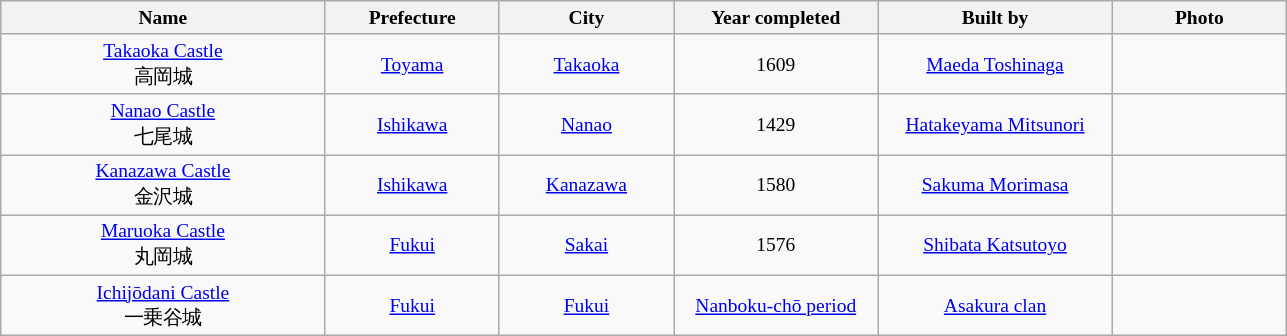<table class="wikitable" style="text-align:center; font-size:small;">
<tr>
<th style="width: 210px;">Name</th>
<th style="width: 110px;">Prefecture</th>
<th style="width: 110px;">City</th>
<th style="width: 130px;">Year completed</th>
<th style="width: 150px;">Built by</th>
<th style="width: 110px;">Photo</th>
</tr>
<tr>
<td><a href='#'>Takaoka Castle</a><br>高岡城</td>
<td><a href='#'>Toyama</a></td>
<td><a href='#'>Takaoka</a></td>
<td>1609</td>
<td><a href='#'>Maeda Toshinaga</a></td>
<td></td>
</tr>
<tr>
<td><a href='#'>Nanao Castle</a><br>七尾城</td>
<td><a href='#'>Ishikawa</a></td>
<td><a href='#'>Nanao</a></td>
<td>1429</td>
<td><a href='#'>Hatakeyama Mitsunori</a></td>
<td></td>
</tr>
<tr>
<td><a href='#'>Kanazawa Castle</a><br>金沢城</td>
<td><a href='#'>Ishikawa</a></td>
<td><a href='#'>Kanazawa</a></td>
<td>1580</td>
<td><a href='#'>Sakuma Morimasa</a></td>
<td></td>
</tr>
<tr>
<td><a href='#'>Maruoka Castle</a><br>丸岡城</td>
<td><a href='#'>Fukui</a></td>
<td><a href='#'>Sakai</a></td>
<td>1576</td>
<td><a href='#'>Shibata Katsutoyo</a></td>
<td></td>
</tr>
<tr>
<td><a href='#'>Ichijōdani Castle</a><br>一乗谷城</td>
<td><a href='#'>Fukui</a></td>
<td><a href='#'>Fukui</a></td>
<td><a href='#'>Nanboku-chō period</a></td>
<td><a href='#'>Asakura clan</a></td>
<td></td>
</tr>
</table>
